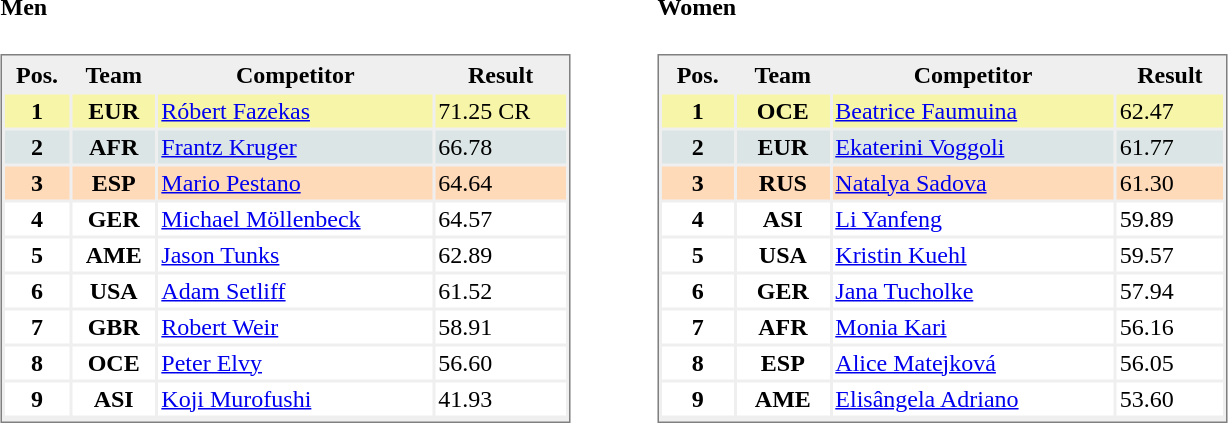<table>
<tr>
<td valign="top"><br><h4>Men</h4><table style="border-style:solid;border-width:1px;border-color:#808080;background-color:#EFEFEF" cellspacing="2" cellpadding="2" width="380px">
<tr bgcolor="#EFEFEF">
<th>Pos.</th>
<th>Team</th>
<th>Competitor</th>
<th>Result</th>
</tr>
<tr align="center" valign="top" bgcolor="#F7F6A8">
<th>1</th>
<th>EUR</th>
<td align="left"><a href='#'>Róbert Fazekas</a></td>
<td align="left">71.25 CR</td>
</tr>
<tr align="center" valign="top" bgcolor="#DCE5E5">
<th>2</th>
<th>AFR</th>
<td align="left"><a href='#'>Frantz Kruger</a></td>
<td align="left">66.78</td>
</tr>
<tr align="center" valign="top" bgcolor="#FFDAB9">
<th>3</th>
<th>ESP</th>
<td align="left"><a href='#'>Mario Pestano</a></td>
<td align="left">64.64</td>
</tr>
<tr align="center" valign="top" bgcolor="#FFFFFF">
<th>4</th>
<th>GER</th>
<td align="left"><a href='#'>Michael Möllenbeck</a></td>
<td align="left">64.57</td>
</tr>
<tr align="center" valign="top" bgcolor="#FFFFFF">
<th>5</th>
<th>AME</th>
<td align="left"><a href='#'>Jason Tunks</a></td>
<td align="left">62.89</td>
</tr>
<tr align="center" valign="top" bgcolor="#FFFFFF">
<th>6</th>
<th>USA</th>
<td align="left"><a href='#'>Adam Setliff</a></td>
<td align="left">61.52</td>
</tr>
<tr align="center" valign="top" bgcolor="#FFFFFF">
<th>7</th>
<th>GBR</th>
<td align="left"><a href='#'>Robert Weir</a></td>
<td align="left">58.91</td>
</tr>
<tr align="center" valign="top" bgcolor="#FFFFFF">
<th>8</th>
<th>OCE</th>
<td align="left"><a href='#'>Peter Elvy</a></td>
<td align="left">56.60</td>
</tr>
<tr align="center" valign="top" bgcolor="#FFFFFF">
<th>9</th>
<th>ASI</th>
<td align="left"><a href='#'>Koji Murofushi</a></td>
<td align="left">41.93</td>
</tr>
<tr align="center" valign="top" bgcolor="#FFFFFF">
</tr>
</table>
</td>
<td width="50"> </td>
<td valign="top"><br><h4>Women</h4><table style="border-style:solid;border-width:1px;border-color:#808080;background-color:#EFEFEF" cellspacing="2" cellpadding="2" width="380px">
<tr bgcolor="#EFEFEF">
<th>Pos.</th>
<th>Team</th>
<th>Competitor</th>
<th>Result</th>
</tr>
<tr align="center" valign="top" bgcolor="#F7F6A8">
<th>1</th>
<th>OCE</th>
<td align="left"><a href='#'>Beatrice Faumuina</a></td>
<td align="left">62.47</td>
</tr>
<tr align="center" valign="top" bgcolor="#DCE5E5">
<th>2</th>
<th>EUR</th>
<td align="left"><a href='#'>Ekaterini Voggoli</a></td>
<td align="left">61.77</td>
</tr>
<tr align="center" valign="top" bgcolor="#FFDAB9">
<th>3</th>
<th>RUS</th>
<td align="left"><a href='#'>Natalya Sadova</a></td>
<td align="left">61.30</td>
</tr>
<tr align="center" valign="top" bgcolor="#FFFFFF">
<th>4</th>
<th>ASI</th>
<td align="left"><a href='#'>Li Yanfeng</a></td>
<td align="left">59.89</td>
</tr>
<tr align="center" valign="top" bgcolor="#FFFFFF">
<th>5</th>
<th>USA</th>
<td align="left"><a href='#'>Kristin Kuehl</a></td>
<td align="left">59.57</td>
</tr>
<tr align="center" valign="top" bgcolor="#FFFFFF">
<th>6</th>
<th>GER</th>
<td align="left"><a href='#'>Jana Tucholke</a></td>
<td align="left">57.94</td>
</tr>
<tr align="center" valign="top" bgcolor="#FFFFFF">
<th>7</th>
<th>AFR</th>
<td align="left"><a href='#'>Monia Kari</a></td>
<td align="left">56.16</td>
</tr>
<tr align="center" valign="top" bgcolor="#FFFFFF">
<th>8</th>
<th>ESP</th>
<td align="left"><a href='#'>Alice Matejková</a></td>
<td align="left">56.05</td>
</tr>
<tr align="center" valign="top" bgcolor="#FFFFFF">
<th>9</th>
<th>AME</th>
<td align="left"><a href='#'>Elisângela Adriano</a></td>
<td align="left">53.60</td>
</tr>
<tr align="center" valign="top" bgcolor="#FFFFFF">
</tr>
</table>
</td>
</tr>
</table>
